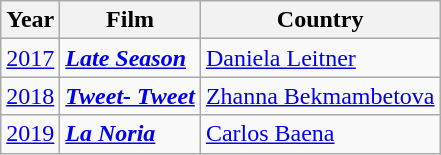<table class="wikitable">
<tr>
<th>Year</th>
<th>Film</th>
<th>Country</th>
</tr>
<tr>
<td><a href='#'>2017</a></td>
<td><strong><em><a href='#'>Late Season</a></em></strong></td>
<td> <a href='#'>Daniela Leitner</a></td>
</tr>
<tr>
<td><a href='#'>2018</a></td>
<td><strong><em><a href='#'>Tweet- Tweet</a></em></strong></td>
<td> <a href='#'>Zhanna Bekmambetova</a></td>
</tr>
<tr>
<td><a href='#'>2019</a></td>
<td><strong><em><a href='#'>La Noria</a></em></strong></td>
<td> <a href='#'>Carlos Baena</a></td>
</tr>
</table>
